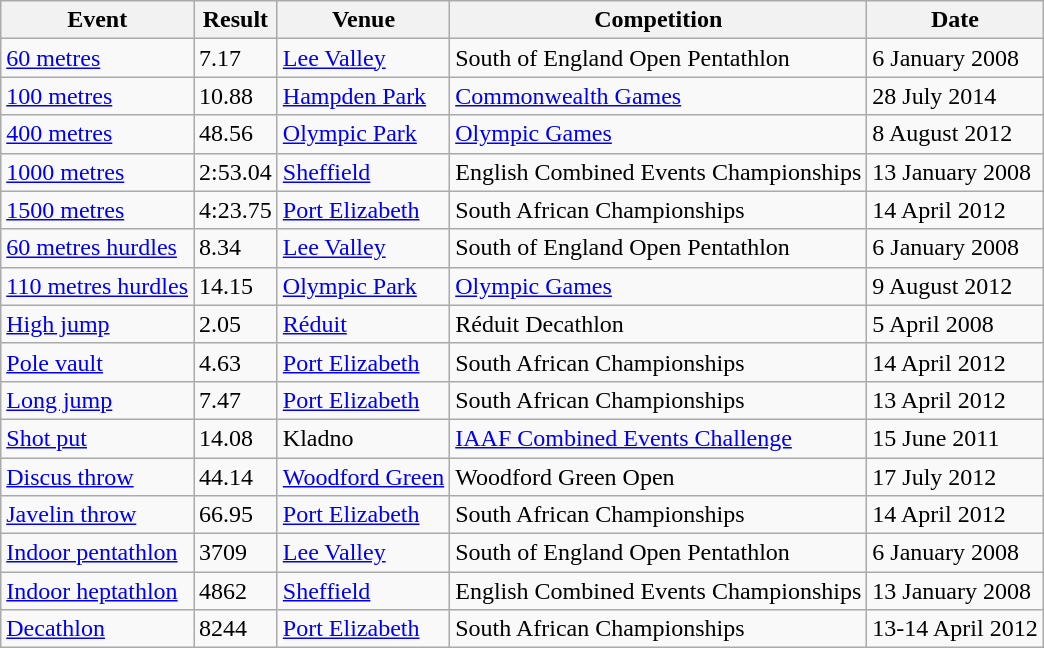<table class="wikitable">
<tr>
<th>Event</th>
<th>Result</th>
<th>Venue</th>
<th>Competition</th>
<th>Date</th>
</tr>
<tr>
<td><a href='#'>60 metres</a></td>
<td>7.17</td>
<td><a href='#'>Lee Valley</a></td>
<td>South of England Open Pentathlon</td>
<td>6 January 2008</td>
</tr>
<tr>
<td><a href='#'>100 metres</a></td>
<td>10.88</td>
<td><a href='#'>Hampden Park</a></td>
<td><a href='#'>Commonwealth Games</a></td>
<td>28 July 2014</td>
</tr>
<tr>
<td><a href='#'>400 metres</a></td>
<td>48.56</td>
<td><a href='#'>Olympic Park</a></td>
<td><a href='#'>Olympic Games</a></td>
<td>8 August 2012</td>
</tr>
<tr>
<td><a href='#'>1000 metres</a></td>
<td>2:53.04</td>
<td><a href='#'>Sheffield</a></td>
<td>English Combined Events Championships</td>
<td>13 January 2008</td>
</tr>
<tr>
<td><a href='#'>1500 metres</a></td>
<td>4:23.75</td>
<td><a href='#'>Port Elizabeth</a></td>
<td>South African Championships</td>
<td>14 April 2012</td>
</tr>
<tr>
<td><a href='#'>60 metres hurdles</a></td>
<td>8.34</td>
<td><a href='#'>Lee Valley</a></td>
<td>South of England Open Pentathlon</td>
<td>6 January 2008</td>
</tr>
<tr>
<td><a href='#'>110 metres hurdles</a></td>
<td>14.15</td>
<td><a href='#'>Olympic Park</a></td>
<td><a href='#'>Olympic Games</a></td>
<td>9 August 2012</td>
</tr>
<tr>
<td><a href='#'>High jump</a></td>
<td>2.05</td>
<td><a href='#'>Réduit</a></td>
<td>Réduit Decathlon</td>
<td>5 April 2008</td>
</tr>
<tr>
<td><a href='#'>Pole vault</a></td>
<td>4.63</td>
<td><a href='#'>Port Elizabeth</a></td>
<td>South African Championships</td>
<td>14 April 2012</td>
</tr>
<tr>
<td><a href='#'>Long jump</a></td>
<td>7.47</td>
<td><a href='#'>Port Elizabeth</a></td>
<td>South African Championships</td>
<td>13 April 2012</td>
</tr>
<tr>
<td><a href='#'>Shot put</a></td>
<td>14.08</td>
<td>Kladno</td>
<td><a href='#'>IAAF Combined Events Challenge</a></td>
<td>15 June 2011</td>
</tr>
<tr>
<td><a href='#'>Discus throw</a></td>
<td>44.14</td>
<td><a href='#'>Woodford Green</a></td>
<td>Woodford Green Open</td>
<td>17 July 2012</td>
</tr>
<tr>
<td><a href='#'>Javelin throw</a></td>
<td>66.95</td>
<td><a href='#'>Port Elizabeth</a></td>
<td>South African Championships</td>
<td>14 April 2012</td>
</tr>
<tr>
<td><a href='#'>Indoor pentathlon</a></td>
<td>3709</td>
<td><a href='#'>Lee Valley</a></td>
<td>South of England Open Pentathlon</td>
<td>6 January 2008</td>
</tr>
<tr>
<td><a href='#'>Indoor heptathlon</a></td>
<td>4862</td>
<td><a href='#'>Sheffield</a></td>
<td>English Combined Events Championships</td>
<td>13 January 2008</td>
</tr>
<tr>
<td><a href='#'>Decathlon</a></td>
<td>8244</td>
<td><a href='#'>Port Elizabeth</a></td>
<td>South African Championships</td>
<td>13-14 April 2012</td>
</tr>
</table>
